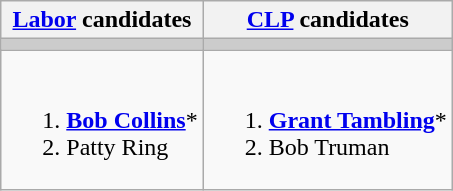<table class="wikitable">
<tr>
<th><a href='#'>Labor</a> candidates</th>
<th><a href='#'>CLP</a> candidates</th>
</tr>
<tr bgcolor="#cccccc">
<td></td>
<td></td>
</tr>
<tr>
<td><br><ol><li><strong><a href='#'>Bob Collins</a></strong>*</li><li>Patty Ring</li></ol></td>
<td><br><ol><li><strong><a href='#'>Grant Tambling</a></strong>*</li><li>Bob Truman</li></ol></td>
</tr>
</table>
